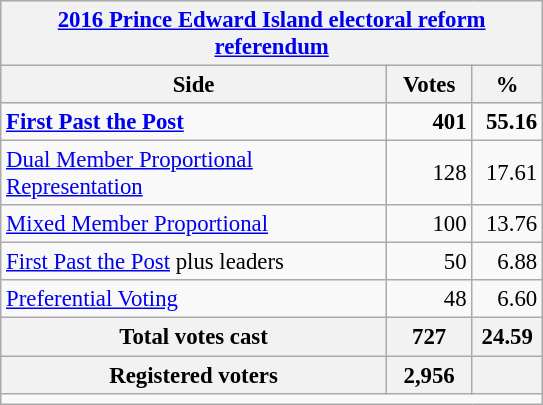<table class="wikitable" style="font-size: 95%; clear:both">
<tr style="background-color:#E9E9E9">
<th colspan=4><a href='#'>2016 Prince Edward Island electoral reform referendum</a></th>
</tr>
<tr style="background-color:#E9E9E9">
<th style="width: 250px">Side</th>
<th style="width: 50px">Votes</th>
<th style="width: 40px">%</th>
</tr>
<tr>
<td><strong><a href='#'>First Past the Post</a></strong></td>
<td align="right"><strong>401</strong></td>
<td align="right"><strong>55.16</strong></td>
</tr>
<tr>
<td><a href='#'>Dual Member Proportional Representation</a></td>
<td align="right">128</td>
<td align="right">17.61</td>
</tr>
<tr>
<td><a href='#'>Mixed Member Proportional</a></td>
<td align="right">100</td>
<td align="right">13.76</td>
</tr>
<tr>
<td><a href='#'>First Past the Post</a> plus leaders</td>
<td align="right">50</td>
<td align="right">6.88</td>
</tr>
<tr>
<td><a href='#'>Preferential Voting</a></td>
<td align="right">48</td>
<td align="right">6.60</td>
</tr>
<tr>
<th align="center">Total votes cast</th>
<th align="right">727</th>
<th align="right">24.59</th>
</tr>
<tr bgcolor="white">
<th align="center">Registered voters</th>
<th align="right">2,956</th>
<th align="right"></th>
</tr>
<tr>
<td colspan=4 style="border-top:1px solid darkgray;"></td>
</tr>
</table>
